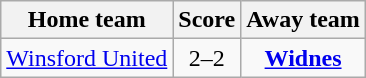<table class="wikitable" style="text-align: center">
<tr>
<th>Home team</th>
<th>Score</th>
<th>Away team</th>
</tr>
<tr>
<td><a href='#'>Winsford United</a></td>
<td>2–2</td>
<td><strong><a href='#'>Widnes</a></strong></td>
</tr>
</table>
